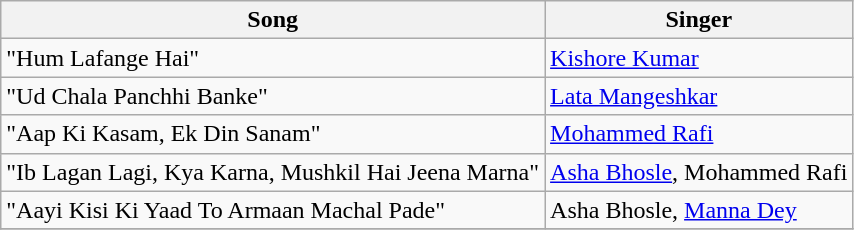<table class="wikitable">
<tr>
<th>Song</th>
<th>Singer</th>
</tr>
<tr>
<td>"Hum Lafange Hai"</td>
<td><a href='#'>Kishore Kumar</a></td>
</tr>
<tr>
<td>"Ud Chala Panchhi Banke"</td>
<td><a href='#'>Lata Mangeshkar</a></td>
</tr>
<tr>
<td>"Aap Ki Kasam, Ek Din Sanam"</td>
<td><a href='#'>Mohammed Rafi</a></td>
</tr>
<tr>
<td>"Ib Lagan Lagi, Kya Karna, Mushkil Hai Jeena Marna"</td>
<td><a href='#'>Asha Bhosle</a>, Mohammed Rafi</td>
</tr>
<tr>
<td>"Aayi Kisi Ki Yaad To Armaan Machal Pade"</td>
<td>Asha Bhosle, <a href='#'>Manna Dey</a></td>
</tr>
<tr>
</tr>
</table>
